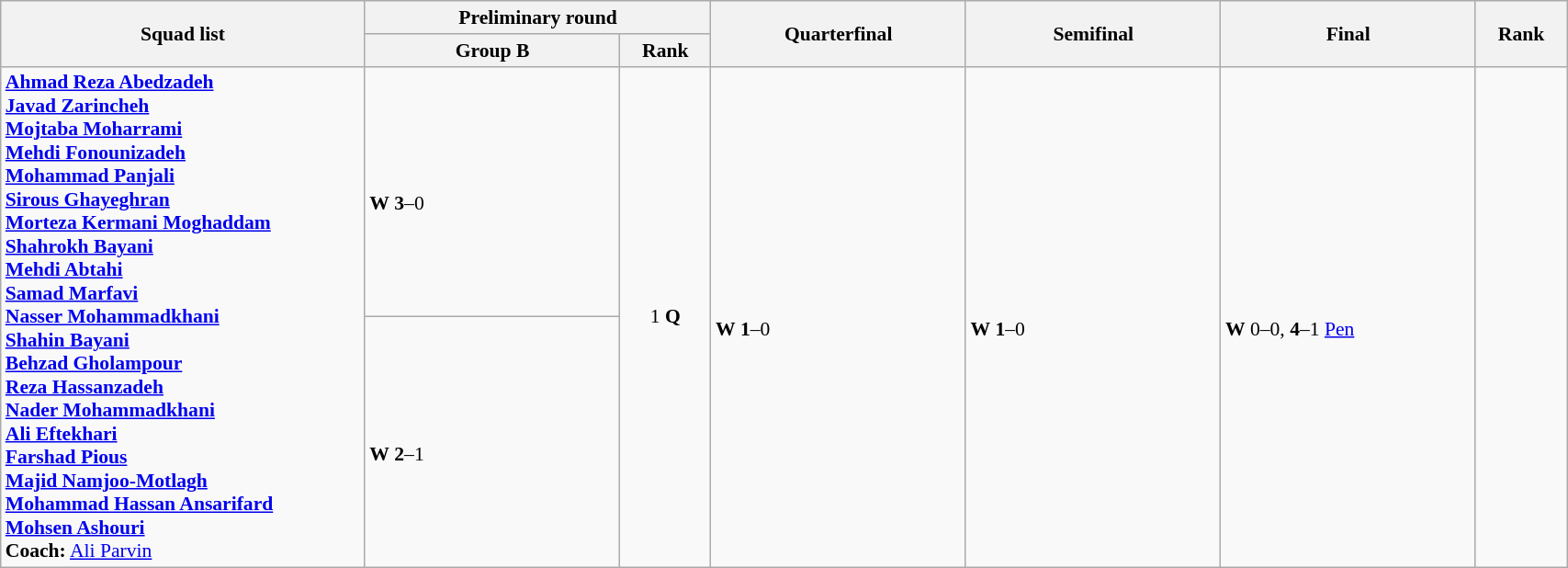<table class="wikitable" width="90%" style="text-align:left; font-size:90%">
<tr>
<th rowspan="2" width="20%">Squad list</th>
<th colspan="2">Preliminary round</th>
<th rowspan="2" width="14%">Quarterfinal</th>
<th rowspan="2" width="14%">Semifinal</th>
<th rowspan="2" width="14%">Final</th>
<th rowspan="2" width="5%">Rank</th>
</tr>
<tr>
<th width="14%">Group B</th>
<th width="5%">Rank</th>
</tr>
<tr>
<td rowspan="2"><strong><a href='#'>Ahmad Reza Abedzadeh</a><br><a href='#'>Javad Zarincheh</a><br><a href='#'>Mojtaba Moharrami</a><br><a href='#'>Mehdi Fonounizadeh</a><br><a href='#'>Mohammad Panjali</a><br><a href='#'>Sirous Ghayeghran</a><br><a href='#'>Morteza Kermani Moghaddam</a><br><a href='#'>Shahrokh Bayani</a><br><a href='#'>Mehdi Abtahi</a><br><a href='#'>Samad Marfavi</a><br><a href='#'>Nasser Mohammadkhani</a><br><a href='#'>Shahin Bayani</a><br><a href='#'>Behzad Gholampour</a><br><a href='#'>Reza Hassanzadeh</a><br><a href='#'>Nader Mohammadkhani</a><br><a href='#'>Ali Eftekhari</a><br><a href='#'>Farshad Pious</a><br><a href='#'>Majid Namjoo-Motlagh</a><br><a href='#'>Mohammad Hassan Ansarifard</a><br><a href='#'>Mohsen Ashouri</a><br> Coach:</strong> <a href='#'>Ali Parvin</a></td>
<td><br><strong>W</strong> <strong>3</strong>–0</td>
<td rowspan="2" align=center>1 <strong>Q</strong></td>
<td rowspan="2"><br><strong>W</strong> <strong>1</strong>–0</td>
<td rowspan="2"><br><strong>W</strong> <strong>1</strong>–0</td>
<td rowspan="2"><br><strong>W</strong> 0–0, <strong>4</strong>–1 <a href='#'>Pen</a></td>
<td rowspan="2" align=center></td>
</tr>
<tr>
<td><br><strong>W</strong> <strong>2</strong>–1</td>
</tr>
</table>
